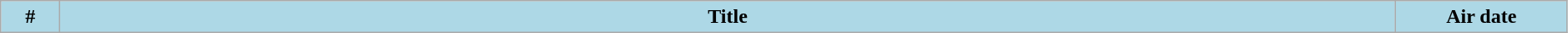<table class="wikitable plainrowheaders" style="width:99%; background:#fff;">
<tr>
<th style="background:#add8e6; width:40px;">#</th>
<th style="background: #add8e6;">Title</th>
<th style="background:#add8e6; width:130px;">Air date<br>
</th>
</tr>
</table>
